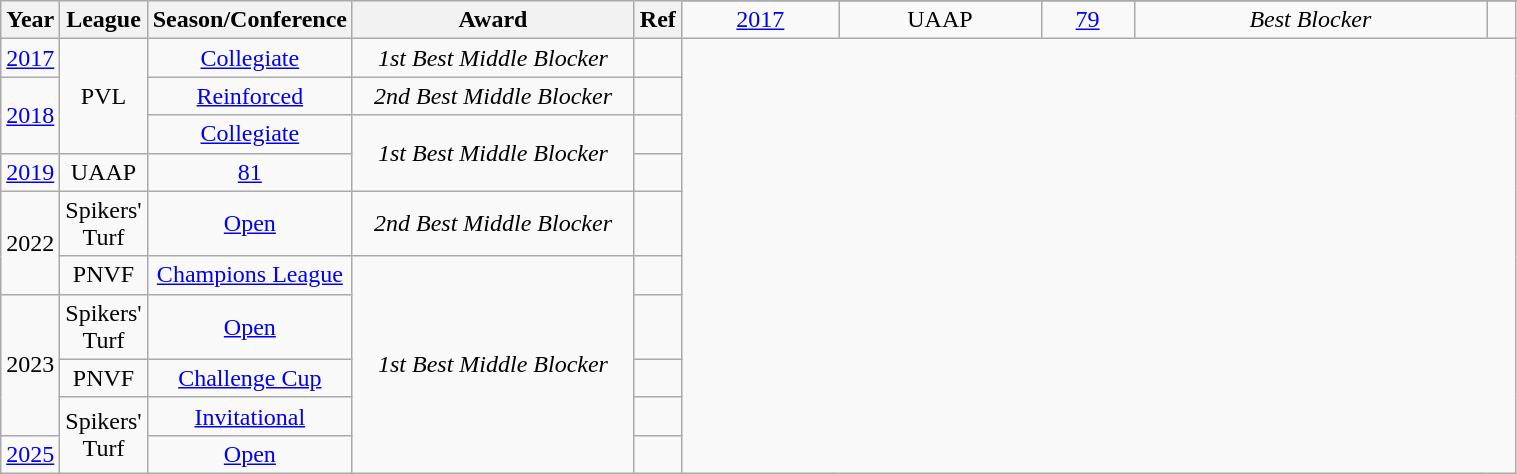<table class="wikitable sortable" style="text-align:center" width="80%">
<tr>
<th style="width:5px;" rowspan="2">Year</th>
<th style="width:25px;" rowspan="2">League</th>
<th style="width:100px;" rowspan="2">Season/Conference</th>
<th style="width:180px;" rowspan="2">Award</th>
<th style="width:25px;" rowspan="2">Ref</th>
</tr>
<tr align=center>
<td><a href='#'>2017</a></td>
<td>UAAP</td>
<td><a href='#'>79</a></td>
<td><em>Best Blocker</em></td>
<td></td>
</tr>
<tr align=center>
<td><a href='#'>2017</a></td>
<td rowspan=3>PVL</td>
<td><a href='#'>Collegiate</a></td>
<td><em>1st Best Middle Blocker</em></td>
<td></td>
</tr>
<tr align=center>
<td rowspan=2><a href='#'>2018</a></td>
<td><a href='#'>Reinforced</a></td>
<td><em>2nd Best Middle Blocker</em></td>
<td></td>
</tr>
<tr align=center>
<td><a href='#'>Collegiate</a></td>
<td rowspan=2><em>1st Best Middle Blocker</em></td>
<td></td>
</tr>
<tr align=center>
<td><a href='#'>2019</a></td>
<td>UAAP</td>
<td><a href='#'>81</a></td>
<td></td>
</tr>
<tr align=center>
<td rowspan=2>2022</td>
<td>Spikers' Turf</td>
<td><a href='#'>Open</a></td>
<td><em>2nd Best Middle Blocker</em></td>
<td></td>
</tr>
<tr align=center>
<td>PNVF</td>
<td><a href='#'>Champions League</a></td>
<td rowspan=5><em>1st Best Middle Blocker</em></td>
<td></td>
</tr>
<tr align=center>
<td rowspan=3>2023</td>
<td>Spikers' Turf</td>
<td><a href='#'>Open</a></td>
<td></td>
</tr>
<tr align=center>
<td>PNVF</td>
<td><a href='#'>Challenge Cup</a></td>
<td></td>
</tr>
<tr align=center>
<td rowspan=2>Spikers' Turf</td>
<td><a href='#'>Invitational</a></td>
<td></td>
</tr>
<tr>
<td><a href='#'>2025</a></td>
<td><a href='#'>Open</a></td>
<td></td>
</tr>
</table>
